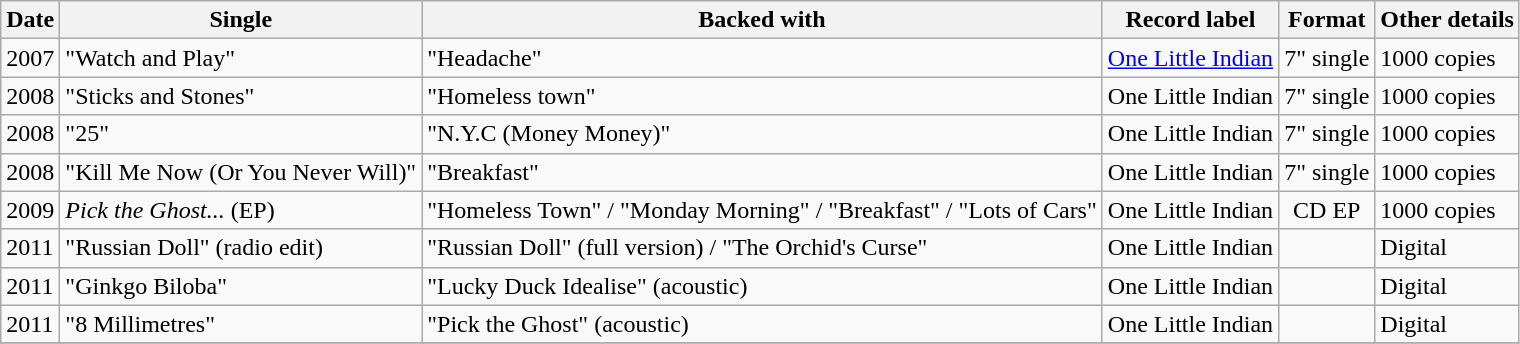<table class="wikitable">
<tr>
<th>Date</th>
<th>Single</th>
<th>Backed with</th>
<th>Record label</th>
<th>Format</th>
<th>Other details</th>
</tr>
<tr>
<td>2007</td>
<td>"Watch and Play"</td>
<td>"Headache"</td>
<td><a href='#'>One Little Indian</a></td>
<td style="text-align:center;">7" single</td>
<td>1000 copies</td>
</tr>
<tr>
<td>2008</td>
<td>"Sticks and Stones"</td>
<td>"Homeless town"</td>
<td>One Little Indian</td>
<td style="text-align:center;">7" single</td>
<td>1000 copies</td>
</tr>
<tr>
<td>2008</td>
<td>"25"</td>
<td>"N.Y.C (Money Money)"</td>
<td>One Little Indian</td>
<td style="text-align:center;">7" single</td>
<td>1000 copies</td>
</tr>
<tr>
<td>2008</td>
<td>"Kill Me Now (Or You Never Will)"</td>
<td>"Breakfast"</td>
<td>One Little Indian</td>
<td style="text-align:center;">7" single</td>
<td>1000 copies</td>
</tr>
<tr>
<td>2009</td>
<td><em>Pick the Ghost...</em> (EP)</td>
<td>"Homeless Town" / "Monday Morning" / "Breakfast" / "Lots of Cars"</td>
<td>One Little Indian</td>
<td style="text-align:center;">CD EP</td>
<td>1000 copies</td>
</tr>
<tr>
<td>2011</td>
<td>"Russian Doll" (radio edit)</td>
<td>"Russian Doll" (full version) / "The Orchid's Curse"</td>
<td>One Little Indian</td>
<td style="text-align:center;"></td>
<td>Digital</td>
</tr>
<tr>
<td>2011</td>
<td>"Ginkgo Biloba"</td>
<td>"Lucky Duck Idealise" (acoustic)</td>
<td>One Little Indian</td>
<td style="text-align:center;"></td>
<td>Digital</td>
</tr>
<tr>
<td>2011</td>
<td>"8 Millimetres"</td>
<td>"Pick the Ghost" (acoustic)</td>
<td>One Little Indian</td>
<td style="text-align:center;"></td>
<td>Digital</td>
</tr>
<tr>
</tr>
</table>
